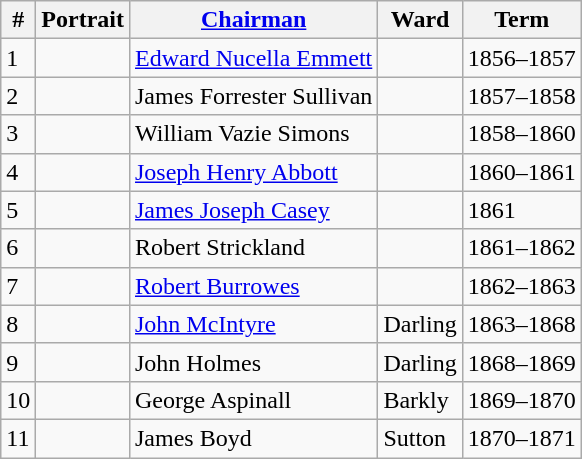<table class="wikitable">
<tr>
<th>#</th>
<th>Portrait</th>
<th><a href='#'>Chairman</a></th>
<th>Ward</th>
<th>Term</th>
</tr>
<tr>
<td>1</td>
<td></td>
<td><a href='#'>Edward Nucella Emmett</a></td>
<td></td>
<td>1856–1857</td>
</tr>
<tr>
<td>2</td>
<td></td>
<td>James Forrester Sullivan</td>
<td></td>
<td>1857–1858</td>
</tr>
<tr>
<td>3</td>
<td></td>
<td>William Vazie Simons</td>
<td></td>
<td>1858–1860</td>
</tr>
<tr>
<td>4</td>
<td></td>
<td><a href='#'>Joseph Henry Abbott</a></td>
<td></td>
<td>1860–1861</td>
</tr>
<tr>
<td>5</td>
<td></td>
<td><a href='#'>James Joseph Casey</a></td>
<td></td>
<td>1861</td>
</tr>
<tr>
<td>6</td>
<td></td>
<td>Robert Strickland</td>
<td></td>
<td>1861–1862</td>
</tr>
<tr>
<td>7</td>
<td></td>
<td><a href='#'>Robert Burrowes</a></td>
<td></td>
<td>1862–1863</td>
</tr>
<tr>
<td>8</td>
<td></td>
<td><a href='#'>John McIntyre</a></td>
<td>Darling</td>
<td>1863–1868</td>
</tr>
<tr>
<td>9</td>
<td></td>
<td>John Holmes</td>
<td>Darling</td>
<td>1868–1869</td>
</tr>
<tr>
<td>10</td>
<td></td>
<td>George Aspinall</td>
<td>Barkly</td>
<td>1869–1870</td>
</tr>
<tr>
<td>11</td>
<td></td>
<td>James Boyd</td>
<td>Sutton</td>
<td>1870–1871</td>
</tr>
</table>
